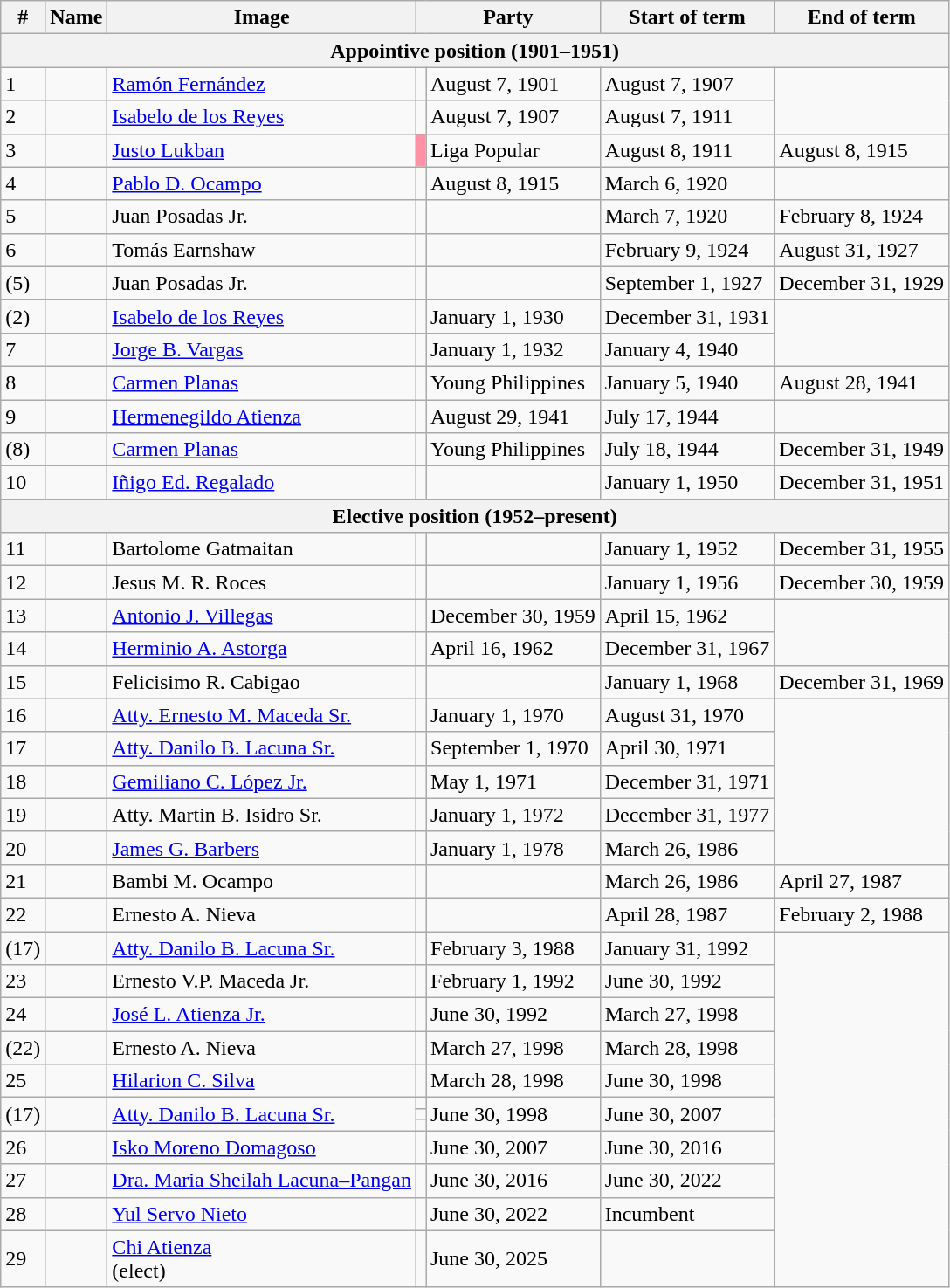<table class="wikitable">
<tr>
<th>#</th>
<th>Name</th>
<th>Image</th>
<th ! colspan="2">Party</th>
<th>Start of term</th>
<th>End of term</th>
</tr>
<tr>
<th colspan="7">Appointive position (1901–1951)</th>
</tr>
<tr>
<td>1</td>
<td></td>
<td><a href='#'>Ramón Fernández</a></td>
<td></td>
<td>August 7, 1901</td>
<td>August 7, 1907</td>
</tr>
<tr>
<td>2</td>
<td></td>
<td><a href='#'>Isabelo de los Reyes</a></td>
<td></td>
<td>August 7, 1907</td>
<td>August 7, 1911</td>
</tr>
<tr>
<td>3</td>
<td></td>
<td><a href='#'>Justo Lukban</a></td>
<td style="background-color:#FF91A4;"></td>
<td>Liga Popular</td>
<td>August 8, 1911</td>
<td>August 8, 1915</td>
</tr>
<tr>
<td>4</td>
<td></td>
<td><a href='#'>Pablo D. Ocampo</a></td>
<td></td>
<td>August 8, 1915</td>
<td>March 6, 1920</td>
</tr>
<tr>
<td>5</td>
<td></td>
<td>Juan Posadas Jr.</td>
<td></td>
<td></td>
<td>March 7, 1920</td>
<td>February 8, 1924</td>
</tr>
<tr>
<td>6</td>
<td></td>
<td>Tomás Earnshaw</td>
<td></td>
<td></td>
<td>February 9, 1924</td>
<td>August 31, 1927</td>
</tr>
<tr>
<td>(5)</td>
<td></td>
<td>Juan Posadas Jr.</td>
<td></td>
<td></td>
<td>September 1, 1927</td>
<td>December 31, 1929</td>
</tr>
<tr>
<td>(2)</td>
<td></td>
<td><a href='#'>Isabelo de los Reyes</a></td>
<td></td>
<td>January 1, 1930</td>
<td>December 31, 1931</td>
</tr>
<tr>
<td>7</td>
<td></td>
<td><a href='#'>Jorge B. Vargas</a></td>
<td></td>
<td>January 1, 1932</td>
<td>January 4, 1940</td>
</tr>
<tr>
<td>8</td>
<td></td>
<td><a href='#'>Carmen Planas</a></td>
<td></td>
<td>Young Philippines</td>
<td>January 5, 1940</td>
<td>August 28, 1941</td>
</tr>
<tr>
<td>9</td>
<td></td>
<td><a href='#'>Hermenegildo Atienza</a></td>
<td></td>
<td>August 29, 1941</td>
<td>July 17, 1944</td>
</tr>
<tr>
<td>(8)</td>
<td></td>
<td><a href='#'>Carmen Planas</a></td>
<td></td>
<td>Young Philippines</td>
<td>July 18, 1944</td>
<td>December 31, 1949</td>
</tr>
<tr>
<td>10</td>
<td></td>
<td><a href='#'>Iñigo Ed. Regalado</a></td>
<td></td>
<td></td>
<td>January 1, 1950</td>
<td>December 31, 1951</td>
</tr>
<tr>
<th colspan="7">Elective position (1952–present)</th>
</tr>
<tr>
<td>11</td>
<td></td>
<td>Bartolome Gatmaitan</td>
<td></td>
<td></td>
<td>January 1, 1952</td>
<td>December 31, 1955</td>
</tr>
<tr>
<td>12</td>
<td></td>
<td>Jesus M. R. Roces</td>
<td></td>
<td></td>
<td>January 1, 1956</td>
<td>December 30, 1959</td>
</tr>
<tr>
<td>13</td>
<td></td>
<td><a href='#'>Antonio J. Villegas</a></td>
<td></td>
<td>December 30, 1959</td>
<td>April 15, 1962</td>
</tr>
<tr>
<td>14</td>
<td></td>
<td><a href='#'>Herminio A. Astorga</a></td>
<td></td>
<td>April 16, 1962</td>
<td>December 31, 1967</td>
</tr>
<tr>
<td>15</td>
<td></td>
<td>Felicisimo R. Cabigao</td>
<td></td>
<td></td>
<td>January 1, 1968</td>
<td>December 31, 1969</td>
</tr>
<tr>
<td>16</td>
<td></td>
<td><a href='#'> Atty. Ernesto M. Maceda Sr.</a></td>
<td></td>
<td>January 1, 1970</td>
<td>August 31, 1970</td>
</tr>
<tr>
<td>17</td>
<td></td>
<td><a href='#'>Atty. Danilo B. Lacuna Sr.</a></td>
<td></td>
<td>September 1, 1970</td>
<td>April 30, 1971</td>
</tr>
<tr>
<td>18</td>
<td></td>
<td><a href='#'>Gemiliano C. López Jr.</a></td>
<td></td>
<td>May 1, 1971</td>
<td>December 31, 1971</td>
</tr>
<tr>
<td>19</td>
<td></td>
<td>Atty. Martin B. Isidro Sr.</td>
<td></td>
<td>January 1, 1972</td>
<td>December 31, 1977</td>
</tr>
<tr>
<td>20</td>
<td></td>
<td><a href='#'>James G. Barbers</a></td>
<td></td>
<td>January 1, 1978</td>
<td>March 26, 1986</td>
</tr>
<tr>
<td>21</td>
<td></td>
<td>Bambi M. Ocampo</td>
<td></td>
<td></td>
<td>March 26, 1986</td>
<td>April 27, 1987</td>
</tr>
<tr>
<td>22</td>
<td></td>
<td>Ernesto A. Nieva</td>
<td></td>
<td></td>
<td>April 28, 1987</td>
<td>February 2, 1988</td>
</tr>
<tr>
<td>(17)</td>
<td></td>
<td><a href='#'>Atty. Danilo B. Lacuna Sr.</a></td>
<td></td>
<td>February 3, 1988</td>
<td>January 31, 1992</td>
</tr>
<tr>
<td>23</td>
<td></td>
<td>Ernesto V.P. Maceda Jr.</td>
<td></td>
<td>February 1, 1992</td>
<td>June 30, 1992</td>
</tr>
<tr>
<td>24</td>
<td></td>
<td><a href='#'>José L. Atienza Jr.</a></td>
<td></td>
<td>June 30, 1992</td>
<td>March 27, 1998</td>
</tr>
<tr>
<td>(22)</td>
<td></td>
<td>Ernesto A. Nieva</td>
<td></td>
<td>March 27, 1998</td>
<td>March 28, 1998</td>
</tr>
<tr>
<td>25</td>
<td></td>
<td><a href='#'>Hilarion C. Silva</a></td>
<td></td>
<td>March 28, 1998</td>
<td>June 30, 1998</td>
</tr>
<tr>
<td rowspan="3">(17)</td>
<td rowspan="3"></td>
<td rowspan="3"><a href='#'>Atty. Danilo B. Lacuna Sr.</a></td>
<td></td>
<td rowspan="3">June 30, 1998</td>
<td rowspan="3">June 30, 2007</td>
</tr>
<tr>
<td></td>
</tr>
<tr>
<td></td>
</tr>
<tr>
<td>26</td>
<td></td>
<td><a href='#'>Isko Moreno Domagoso</a></td>
<td></td>
<td>June 30, 2007</td>
<td>June 30, 2016</td>
</tr>
<tr>
<td>27</td>
<td></td>
<td><a href='#'>Dra. Maria Sheilah Lacuna–Pangan</a></td>
<td></td>
<td>June 30, 2016</td>
<td>June 30, 2022</td>
</tr>
<tr>
<td>28</td>
<td></td>
<td><a href='#'>Yul Servo Nieto</a></td>
<td></td>
<td>June 30, 2022</td>
<td>Incumbent</td>
</tr>
<tr>
<td>29</td>
<td></td>
<td><a href='#'>Chi Atienza</a><br>(elect)</td>
<td></td>
<td>June 30, 2025</td>
<td></td>
</tr>
</table>
